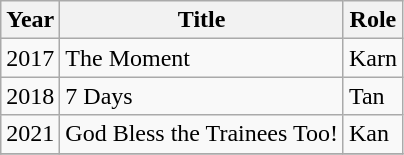<table class="wikitable">
<tr>
<th>Year</th>
<th>Title</th>
<th>Role</th>
</tr>
<tr>
<td>2017</td>
<td>The Moment</td>
<td>Karn</td>
</tr>
<tr>
<td>2018</td>
<td>7 Days</td>
<td>Tan</td>
</tr>
<tr>
<td>2021</td>
<td>God Bless the Trainees Too!</td>
<td>Kan</td>
</tr>
<tr>
</tr>
</table>
